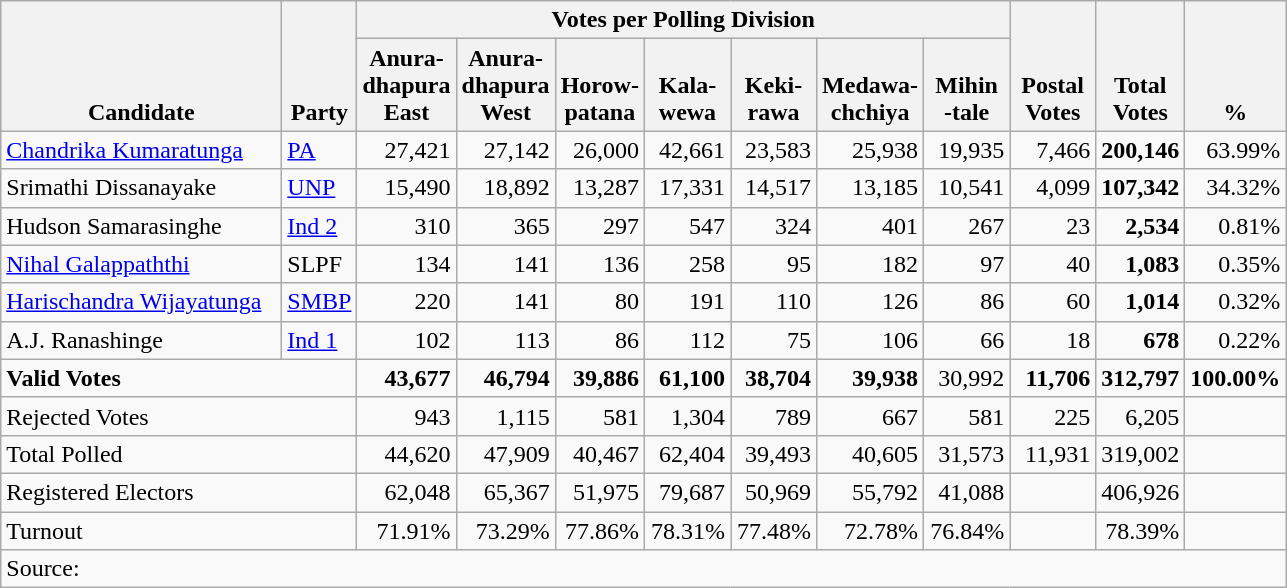<table class="wikitable" border="1" style="text-align:right;">
<tr>
<th align=left valign=bottom rowspan=2 width="180">Candidate</th>
<th align=left valign=bottom rowspan=2 width="40">Party</th>
<th colspan=7>Votes per Polling Division</th>
<th align=center valign=bottom rowspan=2 width="50">Postal<br>Votes</th>
<th align=center valign=bottom rowspan=2 width="50">Total Votes</th>
<th align=center valign=bottom rowspan=2 width="50">%</th>
</tr>
<tr>
<th align=center valign=bottom width="50">Anura-<br>dhapura<br>East</th>
<th align=center valign=bottom width="50">Anura-<br>dhapura<br>West</th>
<th align=center valign=bottom width="50">Horow-<br>patana</th>
<th align=center valign=bottom width="50">Kala-<br>wewa</th>
<th align=center valign=bottom width="50">Keki-<br>rawa</th>
<th align=center valign=bottom width="50">Medawa-<br>chchiya</th>
<th align=center valign=bottom width="50">Mihin<br>-tale</th>
</tr>
<tr>
<td align=left><a href='#'>Chandrika Kumaratunga</a></td>
<td align=left><a href='#'>PA</a></td>
<td>27,421</td>
<td>27,142</td>
<td>26,000</td>
<td>42,661</td>
<td>23,583</td>
<td>25,938</td>
<td>19,935</td>
<td>7,466</td>
<td><strong>200,146</strong></td>
<td>63.99%</td>
</tr>
<tr>
<td align=left>Srimathi Dissanayake</td>
<td align=left><a href='#'>UNP</a></td>
<td>15,490</td>
<td>18,892</td>
<td>13,287</td>
<td>17,331</td>
<td>14,517</td>
<td>13,185</td>
<td>10,541</td>
<td>4,099</td>
<td><strong>107,342</strong></td>
<td>34.32%</td>
</tr>
<tr>
<td align=left>Hudson Samarasinghe</td>
<td align=left><a href='#'>Ind 2</a></td>
<td>310</td>
<td>365</td>
<td>297</td>
<td>547</td>
<td>324</td>
<td>401</td>
<td>267</td>
<td>23</td>
<td><strong>2,534</strong></td>
<td>0.81%</td>
</tr>
<tr>
<td align=left><a href='#'>Nihal Galappaththi</a></td>
<td align=left>SLPF</td>
<td>134</td>
<td>141</td>
<td>136</td>
<td>258</td>
<td>95</td>
<td>182</td>
<td>97</td>
<td>40</td>
<td><strong>1,083</strong></td>
<td>0.35%</td>
</tr>
<tr>
<td align=left><a href='#'>Harischandra Wijayatunga</a></td>
<td align=left><a href='#'>SMBP</a></td>
<td>220</td>
<td>141</td>
<td>80</td>
<td>191</td>
<td>110</td>
<td>126</td>
<td>86</td>
<td>60</td>
<td><strong>1,014</strong></td>
<td>0.32%</td>
</tr>
<tr>
<td align=left>A.J. Ranashinge</td>
<td align=left><a href='#'>Ind 1</a></td>
<td>102</td>
<td>113</td>
<td>86</td>
<td>112</td>
<td>75</td>
<td>106</td>
<td>66</td>
<td>18</td>
<td><strong>678</strong></td>
<td>0.22%</td>
</tr>
<tr>
<td align=left colspan=2><strong>Valid Votes</strong></td>
<td><strong>43,677</strong></td>
<td><strong>46,794</strong></td>
<td><strong>39,886</strong></td>
<td><strong>61,100</strong></td>
<td><strong>38,704</strong></td>
<td><strong>39,938</strong></td>
<td>30,992</td>
<td><strong>11,706</strong></td>
<td><strong>312,797</strong></td>
<td><strong>100.00%</strong></td>
</tr>
<tr>
<td align=left colspan=2>Rejected Votes</td>
<td>943</td>
<td>1,115</td>
<td>581</td>
<td>1,304</td>
<td>789</td>
<td>667</td>
<td>581</td>
<td>225</td>
<td>6,205</td>
<td></td>
</tr>
<tr>
<td align=left colspan=2>Total Polled</td>
<td>44,620</td>
<td>47,909</td>
<td>40,467</td>
<td>62,404</td>
<td>39,493</td>
<td>40,605</td>
<td>31,573</td>
<td>11,931</td>
<td>319,002</td>
<td></td>
</tr>
<tr>
<td align=left colspan=2>Registered Electors</td>
<td>62,048</td>
<td>65,367</td>
<td>51,975</td>
<td>79,687</td>
<td>50,969</td>
<td>55,792</td>
<td>41,088</td>
<td></td>
<td>406,926</td>
<td></td>
</tr>
<tr>
<td align=left colspan=2>Turnout</td>
<td>71.91%</td>
<td>73.29%</td>
<td>77.86%</td>
<td>78.31%</td>
<td>77.48%</td>
<td>72.78%</td>
<td>76.84%</td>
<td></td>
<td>78.39%</td>
<td></td>
</tr>
<tr>
<td align=left colspan=12>Source:</td>
</tr>
</table>
